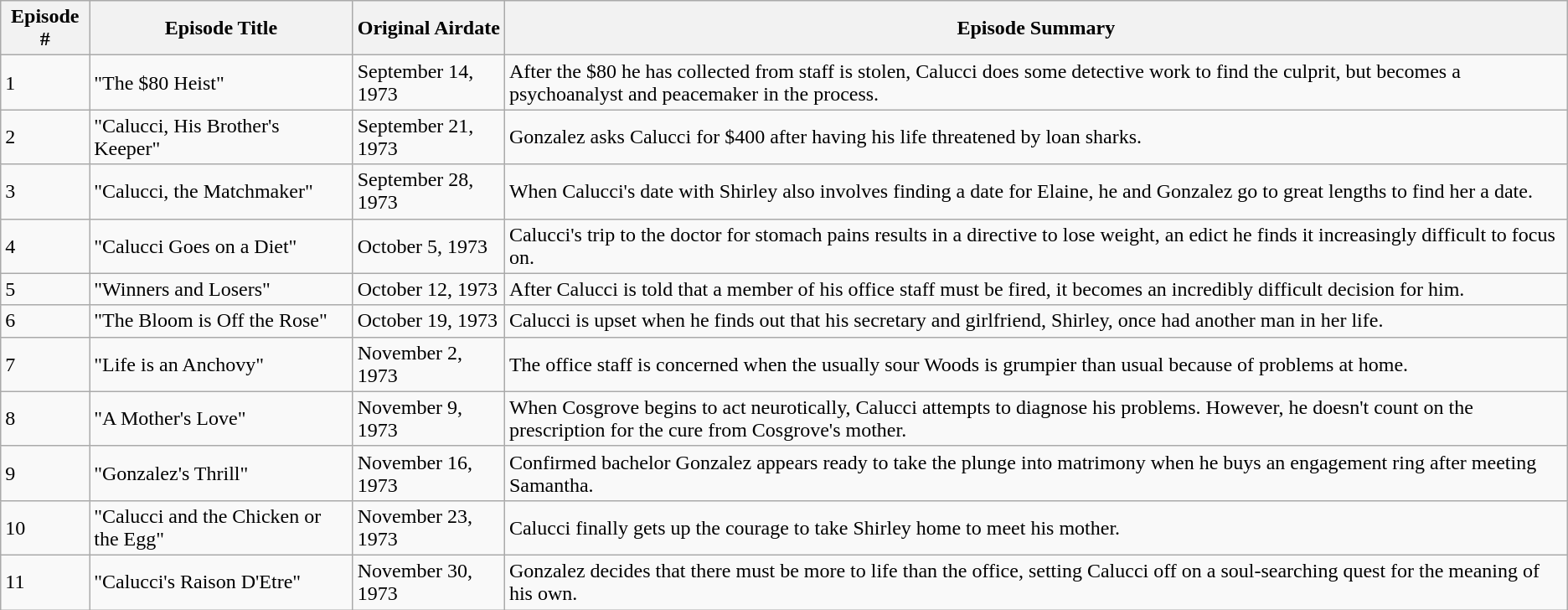<table class="wikitable">
<tr>
<th>Episode #</th>
<th>Episode Title</th>
<th>Original Airdate</th>
<th>Episode Summary</th>
</tr>
<tr>
<td>1</td>
<td>"The $80 Heist"</td>
<td>September 14, 1973</td>
<td>After the $80 he has collected from staff is stolen, Calucci does some detective work to find the culprit, but becomes a psychoanalyst and peacemaker in the process.</td>
</tr>
<tr>
<td>2</td>
<td>"Calucci, His Brother's Keeper"</td>
<td>September 21, 1973</td>
<td>Gonzalez asks Calucci for $400 after having his life threatened by loan sharks.</td>
</tr>
<tr>
<td>3</td>
<td>"Calucci, the Matchmaker"</td>
<td>September 28, 1973</td>
<td>When Calucci's date with Shirley also involves finding a date for Elaine, he and Gonzalez go to great lengths to find her a date.</td>
</tr>
<tr>
<td>4</td>
<td>"Calucci Goes on a Diet"</td>
<td>October 5, 1973</td>
<td>Calucci's trip to the doctor for stomach pains results in a directive to lose weight, an edict he finds it increasingly difficult to focus on.</td>
</tr>
<tr>
<td>5</td>
<td>"Winners and Losers"</td>
<td>October 12, 1973</td>
<td>After Calucci is told that a member of his office staff must be fired, it becomes an incredibly difficult decision for him.</td>
</tr>
<tr>
<td>6</td>
<td>"The Bloom is Off the Rose"</td>
<td>October 19, 1973</td>
<td>Calucci is upset when he finds out that his secretary and girlfriend, Shirley, once had another man in her life.</td>
</tr>
<tr>
<td>7</td>
<td>"Life is an Anchovy"</td>
<td>November 2, 1973</td>
<td>The office staff is concerned when the usually sour Woods is grumpier than usual because of problems at home.</td>
</tr>
<tr>
<td>8</td>
<td>"A Mother's Love"</td>
<td>November 9, 1973</td>
<td>When Cosgrove begins to act neurotically, Calucci attempts to diagnose his problems. However, he doesn't count on the prescription for the cure from Cosgrove's mother.</td>
</tr>
<tr>
<td>9</td>
<td>"Gonzalez's Thrill"</td>
<td>November 16, 1973</td>
<td>Confirmed bachelor Gonzalez appears ready to take the plunge into matrimony when he buys an engagement ring after meeting Samantha.</td>
</tr>
<tr>
<td>10</td>
<td>"Calucci and the Chicken or the Egg"</td>
<td>November 23, 1973</td>
<td>Calucci finally gets up the courage to take Shirley home to meet his mother.</td>
</tr>
<tr>
<td>11</td>
<td>"Calucci's Raison D'Etre"</td>
<td>November 30, 1973</td>
<td>Gonzalez decides that there must be more to life than the office, setting Calucci off on a soul-searching quest for the meaning of his own.</td>
</tr>
</table>
